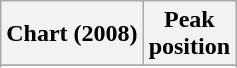<table class="wikitable sortable">
<tr>
<th>Chart (2008)</th>
<th>Peak<br>position</th>
</tr>
<tr>
</tr>
<tr>
</tr>
</table>
